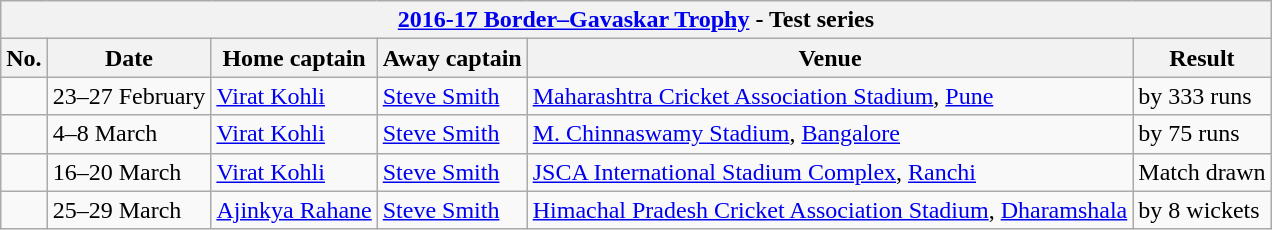<table class="wikitable">
<tr>
<th colspan="6"><a href='#'>2016-17 Border–Gavaskar Trophy</a> - Test series</th>
</tr>
<tr>
<th>No.</th>
<th>Date</th>
<th>Home captain</th>
<th>Away captain</th>
<th>Venue</th>
<th>Result</th>
</tr>
<tr>
<td></td>
<td>23–27 February</td>
<td><a href='#'>Virat Kohli</a></td>
<td><a href='#'>Steve Smith</a></td>
<td><a href='#'>Maharashtra Cricket Association Stadium</a>, <a href='#'>Pune</a></td>
<td> by 333 runs</td>
</tr>
<tr>
<td></td>
<td>4–8 March</td>
<td><a href='#'>Virat Kohli</a></td>
<td><a href='#'>Steve Smith</a></td>
<td><a href='#'>M. Chinnaswamy Stadium</a>, <a href='#'>Bangalore</a></td>
<td> by 75 runs</td>
</tr>
<tr>
<td></td>
<td>16–20 March</td>
<td><a href='#'>Virat Kohli</a></td>
<td><a href='#'>Steve Smith</a></td>
<td><a href='#'>JSCA International Stadium Complex</a>, <a href='#'>Ranchi</a></td>
<td>Match drawn</td>
</tr>
<tr>
<td></td>
<td>25–29 March</td>
<td><a href='#'>Ajinkya Rahane</a></td>
<td><a href='#'>Steve Smith</a></td>
<td><a href='#'>Himachal Pradesh Cricket Association Stadium</a>, <a href='#'>Dharamshala</a></td>
<td> by 8 wickets</td>
</tr>
</table>
